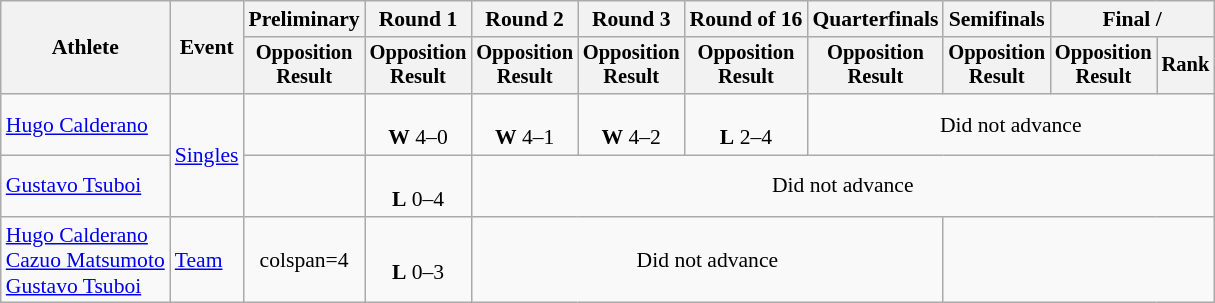<table class="wikitable" style="font-size:90%;">
<tr>
<th rowspan=2>Athlete</th>
<th rowspan=2>Event</th>
<th>Preliminary</th>
<th>Round 1</th>
<th>Round 2</th>
<th>Round 3</th>
<th>Round of 16</th>
<th>Quarterfinals</th>
<th>Semifinals</th>
<th colspan=2>Final / </th>
</tr>
<tr style="font-size:95%">
<th>Opposition<br>Result</th>
<th>Opposition<br>Result</th>
<th>Opposition<br>Result</th>
<th>Opposition<br>Result</th>
<th>Opposition<br>Result</th>
<th>Opposition<br>Result</th>
<th>Opposition<br>Result</th>
<th>Opposition<br>Result</th>
<th>Rank</th>
</tr>
<tr align=center>
<td align=left><a href='#'>Hugo Calderano</a></td>
<td align=left rowspan=2><a href='#'>Singles</a></td>
<td></td>
<td><br><strong>W</strong> 4–0</td>
<td><br><strong>W</strong> 4–1</td>
<td><br><strong>W</strong> 4–2</td>
<td><br><strong>L</strong> 2–4</td>
<td colspan=4>Did not advance</td>
</tr>
<tr align=center>
<td align=left><a href='#'>Gustavo Tsuboi</a></td>
<td></td>
<td><br><strong>L</strong> 0–4</td>
<td colspan=7>Did not advance</td>
</tr>
<tr align=center>
<td align=left><a href='#'>Hugo Calderano</a><br><a href='#'>Cazuo Matsumoto</a><br><a href='#'>Gustavo Tsuboi</a></td>
<td align=left><a href='#'>Team</a></td>
<td>colspan=4 </td>
<td><br><strong>L</strong> 0–3</td>
<td colspan=4>Did not advance</td>
</tr>
</table>
